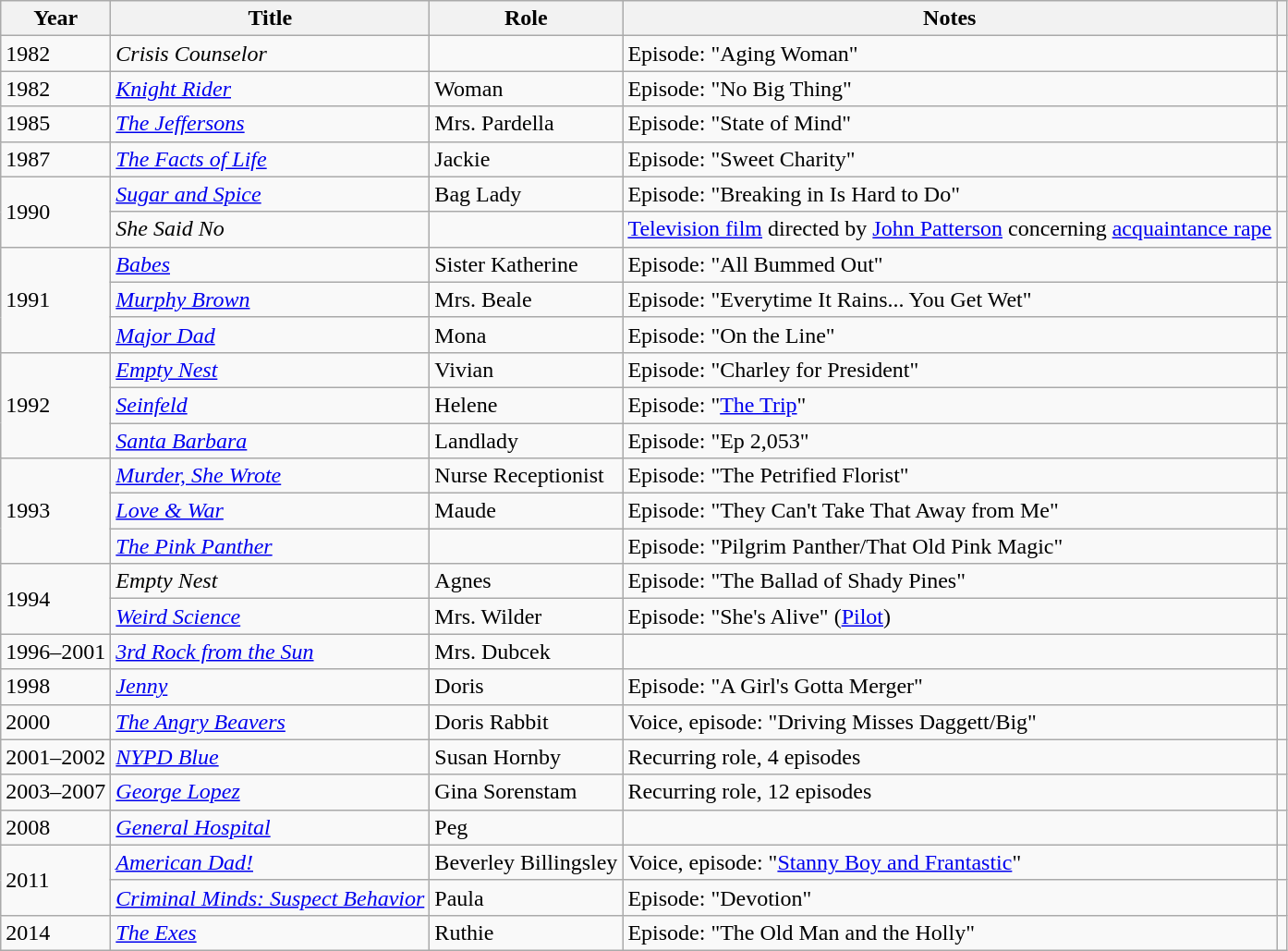<table class="wikitable sortable">
<tr>
<th>Year</th>
<th>Title</th>
<th>Role</th>
<th class="unsortable">Notes</th>
<th class="unsortable"></th>
</tr>
<tr>
<td>1982</td>
<td><em>Crisis Counselor</em></td>
<td></td>
<td>Episode: "Aging Woman"</td>
<td></td>
</tr>
<tr>
<td>1982</td>
<td><em><a href='#'>Knight Rider</a></em></td>
<td>Woman</td>
<td>Episode: "No Big Thing"</td>
<td></td>
</tr>
<tr>
<td>1985</td>
<td><em><a href='#'>The Jeffersons</a></em></td>
<td>Mrs. Pardella</td>
<td>Episode: "State of Mind"</td>
<td></td>
</tr>
<tr>
<td>1987</td>
<td><em><a href='#'>The Facts of Life</a></em></td>
<td>Jackie</td>
<td>Episode: "Sweet Charity"</td>
<td></td>
</tr>
<tr>
<td rowspan="2">1990</td>
<td><em><a href='#'>Sugar and Spice</a></em></td>
<td>Bag Lady</td>
<td>Episode: "Breaking in Is Hard to Do"</td>
<td></td>
</tr>
<tr>
<td><em>She Said No</em></td>
<td></td>
<td><a href='#'>Television film</a> directed by <a href='#'>John Patterson</a> concerning <a href='#'>acquaintance rape</a></td>
<td></td>
</tr>
<tr>
<td rowspan="3">1991</td>
<td><em><a href='#'>Babes</a></em></td>
<td>Sister Katherine</td>
<td>Episode: "All Bummed Out"</td>
<td></td>
</tr>
<tr>
<td><em><a href='#'>Murphy Brown</a></em></td>
<td>Mrs. Beale</td>
<td>Episode: "Everytime It Rains... You Get Wet"</td>
<td></td>
</tr>
<tr>
<td><em><a href='#'>Major Dad</a></em></td>
<td>Mona</td>
<td>Episode: "On the Line"</td>
<td></td>
</tr>
<tr>
<td rowspan="3">1992</td>
<td><em><a href='#'>Empty Nest</a></em></td>
<td>Vivian</td>
<td>Episode: "Charley for President"</td>
<td></td>
</tr>
<tr>
<td><em><a href='#'>Seinfeld</a></em></td>
<td>Helene</td>
<td>Episode: "<a href='#'>The Trip</a>"</td>
<td></td>
</tr>
<tr>
<td><em><a href='#'>Santa Barbara</a></em></td>
<td>Landlady</td>
<td>Episode: "Ep 2,053"</td>
<td></td>
</tr>
<tr>
<td rowspan="3">1993</td>
<td><em><a href='#'>Murder, She Wrote</a></em></td>
<td>Nurse Receptionist</td>
<td>Episode: "The Petrified Florist"</td>
<td></td>
</tr>
<tr>
<td><em><a href='#'>Love & War</a></em></td>
<td>Maude</td>
<td>Episode: "They Can't Take That Away from Me"</td>
<td></td>
</tr>
<tr>
<td><em><a href='#'>The Pink Panther</a></em></td>
<td></td>
<td>Episode: "Pilgrim Panther/That Old Pink Magic"</td>
<td></td>
</tr>
<tr>
<td rowspan="2">1994</td>
<td><em>Empty Nest</em></td>
<td>Agnes</td>
<td>Episode: "The Ballad of Shady Pines"</td>
<td></td>
</tr>
<tr>
<td><em><a href='#'>Weird Science</a></em></td>
<td>Mrs. Wilder</td>
<td>Episode: "She's Alive" (<a href='#'>Pilot</a>)</td>
<td></td>
</tr>
<tr>
<td>1996–2001</td>
<td><em><a href='#'>3rd Rock from the Sun</a></em></td>
<td>Mrs. Dubcek</td>
<td></td>
<td></td>
</tr>
<tr>
<td>1998</td>
<td><em><a href='#'>Jenny</a></em></td>
<td>Doris</td>
<td>Episode: "A Girl's Gotta Merger"</td>
<td></td>
</tr>
<tr>
<td>2000</td>
<td><em><a href='#'>The Angry Beavers</a></em></td>
<td>Doris Rabbit</td>
<td>Voice, episode: "Driving Misses Daggett/Big"</td>
<td></td>
</tr>
<tr>
<td>2001–2002</td>
<td><em><a href='#'>NYPD Blue</a></em></td>
<td>Susan Hornby</td>
<td>Recurring role, 4 episodes</td>
<td></td>
</tr>
<tr>
<td>2003–2007</td>
<td><em><a href='#'>George Lopez</a></em></td>
<td>Gina Sorenstam</td>
<td>Recurring role, 12 episodes</td>
<td></td>
</tr>
<tr>
<td>2008</td>
<td><em><a href='#'>General Hospital</a></em></td>
<td>Peg</td>
<td></td>
<td></td>
</tr>
<tr>
<td rowspan="2">2011</td>
<td><em><a href='#'>American Dad!</a></em></td>
<td>Beverley Billingsley</td>
<td>Voice, episode: "<a href='#'>Stanny Boy and Frantastic</a>"</td>
<td></td>
</tr>
<tr>
<td><em><a href='#'>Criminal Minds: Suspect Behavior</a></em></td>
<td>Paula</td>
<td>Episode: "Devotion"</td>
<td></td>
</tr>
<tr>
<td>2014</td>
<td><em><a href='#'>The Exes</a></em></td>
<td>Ruthie</td>
<td>Episode: "The Old Man and the Holly"</td>
<td></td>
</tr>
</table>
